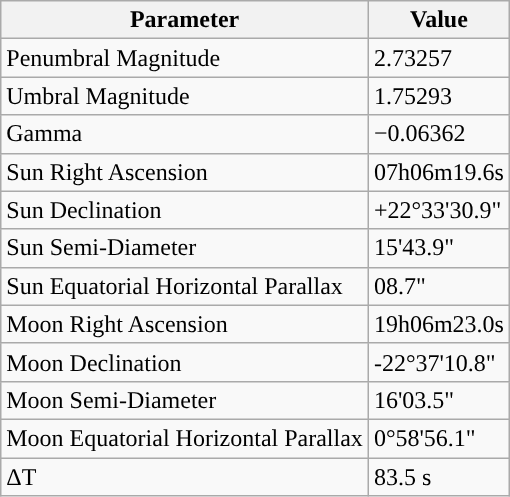<table class="wikitable">
<tr>
<th>Parameter</th>
<th>Value</th>
</tr>
<tr>
<td>Penumbral Magnitude</td>
<td>2.73257</td>
</tr>
<tr>
<td>Umbral Magnitude</td>
<td>1.75293</td>
</tr>
<tr>
<td>Gamma</td>
<td>−0.06362</td>
</tr>
<tr>
<td>Sun Right Ascension</td>
<td>07h06m19.6s</td>
</tr>
<tr>
<td>Sun Declination</td>
<td>+22°33'30.9"</td>
</tr>
<tr>
<td>Sun Semi-Diameter</td>
<td>15'43.9"</td>
</tr>
<tr>
<td>Sun Equatorial Horizontal Parallax</td>
<td>08.7"</td>
</tr>
<tr>
<td>Moon Right Ascension</td>
<td>19h06m23.0s</td>
</tr>
<tr>
<td>Moon Declination</td>
<td>-22°37'10.8"</td>
</tr>
<tr>
<td>Moon Semi-Diameter</td>
<td>16'03.5"</td>
</tr>
<tr>
<td>Moon Equatorial Horizontal Parallax</td>
<td>0°58'56.1"</td>
</tr>
<tr>
<td>ΔT</td>
<td>83.5 s</td>
</tr>
</table>
